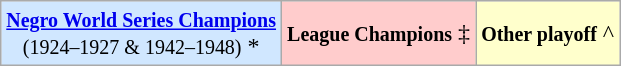<table class="wikitable">
<tr>
<td align="center" bgcolor="#D0E7FF"><small><strong><a href='#'>Negro World Series Champions</a></strong><br>(1924–1927 & 1942–1948)</small> *</td>
<td align="center" bgcolor="#FFCCCC"><small><strong>League Champions</strong></small> ‡</td>
<td align="center" bgcolor="#FFFFCC"><small><strong>Other playoff</strong></small> ^</td>
</tr>
</table>
